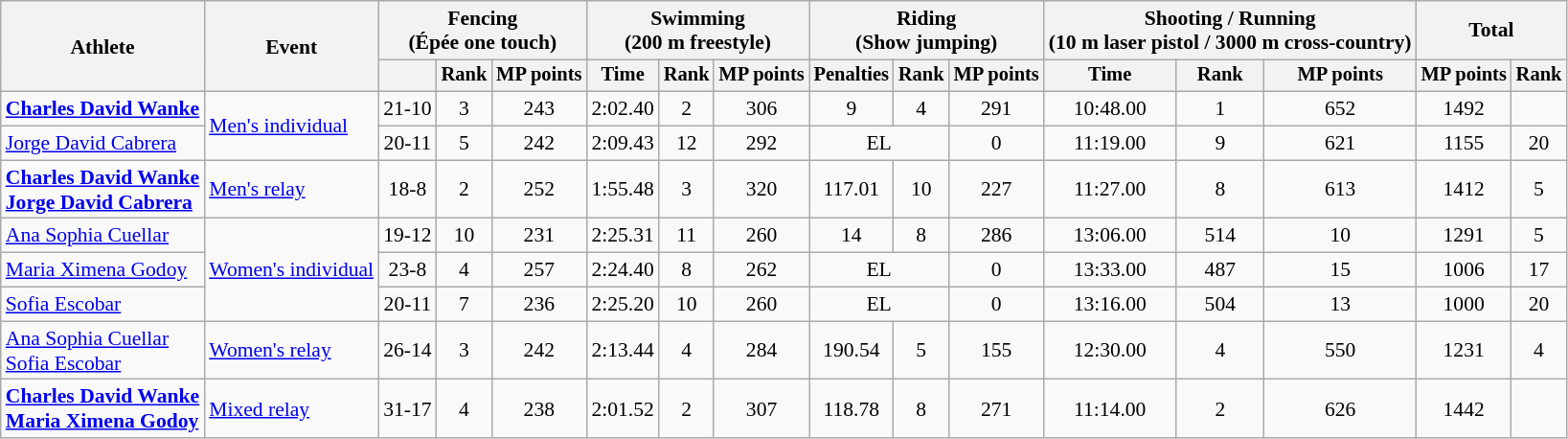<table class=wikitable style=font-size:90%;text-align:center>
<tr>
<th rowspan=2>Athlete</th>
<th rowspan=2>Event</th>
<th colspan=3>Fencing<br><span>(Épée one touch)</span></th>
<th colspan=3>Swimming<br><span>(200 m freestyle)</span></th>
<th colspan=3>Riding<br><span>(Show jumping)</span></th>
<th colspan=3>Shooting / Running<br><span>(10 m laser pistol / 3000 m cross-country)</span></th>
<th colspan=2>Total</th>
</tr>
<tr style=font-size:95%>
<th></th>
<th>Rank</th>
<th>MP points</th>
<th>Time</th>
<th>Rank</th>
<th>MP points</th>
<th>Penalties</th>
<th>Rank</th>
<th>MP points</th>
<th>Time</th>
<th>Rank</th>
<th>MP points</th>
<th>MP points</th>
<th>Rank</th>
</tr>
<tr>
<td align=left><strong><a href='#'>Charles David Wanke</a></strong></td>
<td align=left rowspan=2><a href='#'>Men's individual</a></td>
<td>21-10</td>
<td>3</td>
<td>243</td>
<td>2:02.40</td>
<td>2</td>
<td>306</td>
<td>9</td>
<td>4</td>
<td>291</td>
<td>10:48.00</td>
<td>1</td>
<td>652</td>
<td>1492</td>
<td></td>
</tr>
<tr>
<td align=left><a href='#'>Jorge David Cabrera</a></td>
<td>20-11</td>
<td>5</td>
<td>242</td>
<td>2:09.43</td>
<td>12</td>
<td>292</td>
<td colspan=2>EL</td>
<td>0</td>
<td>11:19.00</td>
<td>9</td>
<td>621</td>
<td>1155</td>
<td>20</td>
</tr>
<tr>
<td align=left><strong><a href='#'>Charles David Wanke</a><br><a href='#'>Jorge David Cabrera</a></strong></td>
<td align=left><a href='#'>Men's relay</a></td>
<td>18-8</td>
<td>2</td>
<td>252</td>
<td>1:55.48</td>
<td>3</td>
<td>320</td>
<td>117.01</td>
<td>10</td>
<td>227</td>
<td>11:27.00</td>
<td>8</td>
<td>613</td>
<td>1412</td>
<td>5</td>
</tr>
<tr>
<td align=left><a href='#'>Ana Sophia Cuellar</a></td>
<td align=left rowspan=3><a href='#'>Women's individual</a></td>
<td>19-12</td>
<td>10</td>
<td>231</td>
<td>2:25.31</td>
<td>11</td>
<td>260</td>
<td>14</td>
<td>8</td>
<td>286</td>
<td>13:06.00</td>
<td>514</td>
<td>10</td>
<td>1291</td>
<td>5</td>
</tr>
<tr>
<td align=left><a href='#'>Maria Ximena Godoy</a></td>
<td>23-8</td>
<td>4</td>
<td>257</td>
<td>2:24.40</td>
<td>8</td>
<td>262</td>
<td colspan=2>EL</td>
<td>0</td>
<td>13:33.00</td>
<td>487</td>
<td>15</td>
<td>1006</td>
<td>17</td>
</tr>
<tr>
<td align=left><a href='#'>Sofia Escobar</a></td>
<td>20-11</td>
<td>7</td>
<td>236</td>
<td>2:25.20</td>
<td>10</td>
<td>260</td>
<td colspan=2>EL</td>
<td>0</td>
<td>13:16.00</td>
<td>504</td>
<td>13</td>
<td>1000</td>
<td>20</td>
</tr>
<tr>
<td align=left><a href='#'>Ana Sophia Cuellar</a><br><a href='#'>Sofia Escobar</a></td>
<td align=left><a href='#'>Women's relay</a></td>
<td>26-14</td>
<td>3</td>
<td>242</td>
<td>2:13.44</td>
<td>4</td>
<td>284</td>
<td>190.54</td>
<td>5</td>
<td>155</td>
<td>12:30.00</td>
<td>4</td>
<td>550</td>
<td>1231</td>
<td>4</td>
</tr>
<tr>
<td align=left><strong><a href='#'>Charles David Wanke</a><br><a href='#'>Maria Ximena Godoy</a></strong></td>
<td align=left><a href='#'>Mixed relay</a></td>
<td>31-17</td>
<td>4</td>
<td>238</td>
<td>2:01.52</td>
<td>2</td>
<td>307</td>
<td>118.78</td>
<td>8</td>
<td>271</td>
<td>11:14.00</td>
<td>2</td>
<td>626</td>
<td>1442</td>
<td></td>
</tr>
</table>
